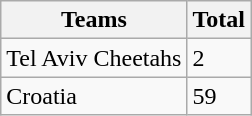<table class="wikitable">
<tr>
<th>Teams</th>
<th>Total</th>
</tr>
<tr>
<td>Tel Aviv Cheetahs</td>
<td>2</td>
</tr>
<tr>
<td>Croatia</td>
<td>59</td>
</tr>
</table>
